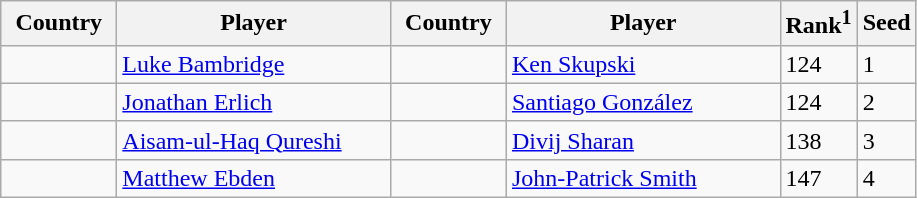<table class="sortable wikitable">
<tr>
<th width="70">Country</th>
<th width="175">Player</th>
<th width="70">Country</th>
<th width="175">Player</th>
<th>Rank<sup>1</sup></th>
<th>Seed</th>
</tr>
<tr>
<td></td>
<td><a href='#'>Luke Bambridge</a></td>
<td></td>
<td><a href='#'>Ken Skupski</a></td>
<td>124</td>
<td>1</td>
</tr>
<tr>
<td></td>
<td><a href='#'>Jonathan Erlich</a></td>
<td></td>
<td><a href='#'>Santiago González</a></td>
<td>124</td>
<td>2</td>
</tr>
<tr>
<td></td>
<td><a href='#'>Aisam-ul-Haq Qureshi</a></td>
<td></td>
<td><a href='#'>Divij Sharan</a></td>
<td>138</td>
<td>3</td>
</tr>
<tr>
<td></td>
<td><a href='#'>Matthew Ebden</a></td>
<td></td>
<td><a href='#'>John-Patrick Smith</a></td>
<td>147</td>
<td>4</td>
</tr>
</table>
